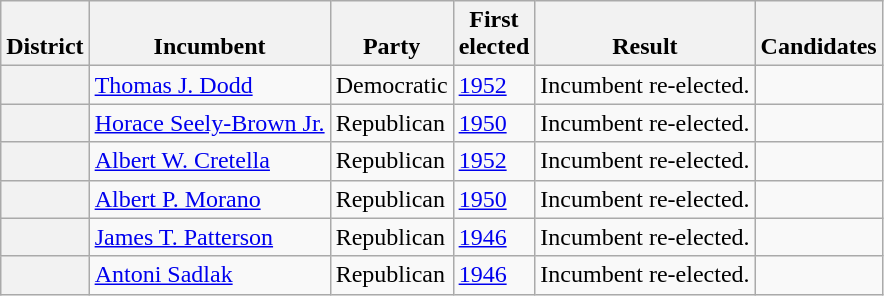<table class=wikitable>
<tr valign=bottom>
<th>District</th>
<th>Incumbent</th>
<th>Party</th>
<th>First<br>elected</th>
<th>Result</th>
<th>Candidates</th>
</tr>
<tr>
<th></th>
<td><a href='#'>Thomas J. Dodd</a></td>
<td>Democratic</td>
<td><a href='#'>1952</a></td>
<td>Incumbent re-elected.</td>
<td nowrap></td>
</tr>
<tr>
<th></th>
<td><a href='#'>Horace Seely-Brown Jr.</a></td>
<td>Republican</td>
<td><a href='#'>1950</a></td>
<td>Incumbent re-elected.</td>
<td nowrap></td>
</tr>
<tr>
<th></th>
<td><a href='#'>Albert W. Cretella</a></td>
<td>Republican</td>
<td><a href='#'>1952</a></td>
<td>Incumbent re-elected.</td>
<td nowrap></td>
</tr>
<tr>
<th></th>
<td><a href='#'>Albert P. Morano</a></td>
<td>Republican</td>
<td><a href='#'>1950</a></td>
<td>Incumbent re-elected.</td>
<td nowrap></td>
</tr>
<tr>
<th></th>
<td><a href='#'>James T. Patterson</a></td>
<td>Republican</td>
<td><a href='#'>1946</a></td>
<td>Incumbent re-elected.</td>
<td nowrap></td>
</tr>
<tr>
<th></th>
<td><a href='#'>Antoni Sadlak</a></td>
<td>Republican</td>
<td><a href='#'>1946</a></td>
<td>Incumbent re-elected.</td>
<td nowrap></td>
</tr>
</table>
